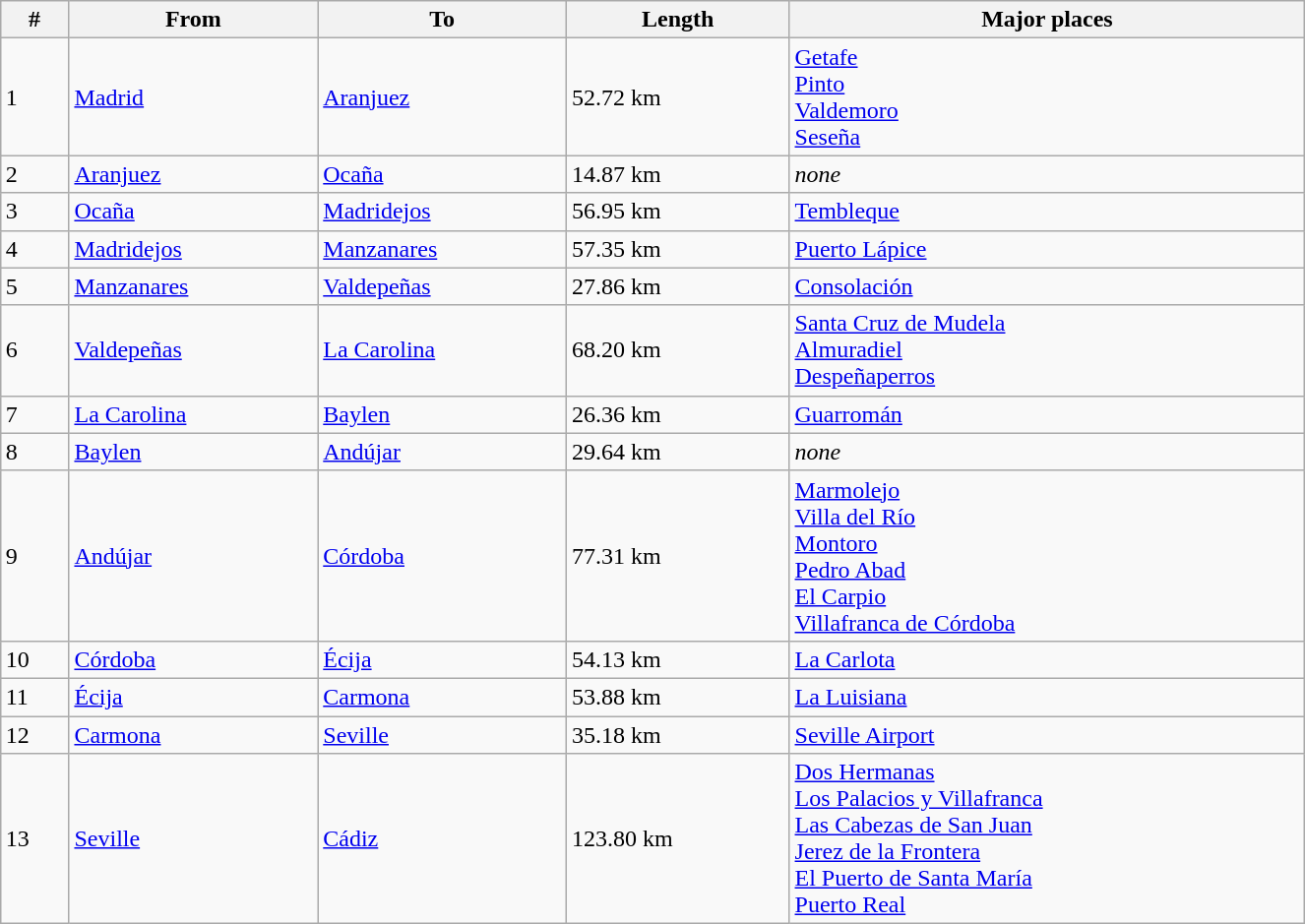<table class="wikitable" style="margin:1em auto;" width=70%>
<tr>
<th>#</th>
<th>From</th>
<th>To</th>
<th>Length</th>
<th>Major places</th>
</tr>
<tr --->
<td>1</td>
<td><a href='#'>Madrid</a></td>
<td><a href='#'>Aranjuez</a></td>
<td>52.72 km</td>
<td><a href='#'>Getafe</a><br><a href='#'>Pinto</a><br><a href='#'>Valdemoro</a><br><a href='#'>Seseña</a></td>
</tr>
<tr --->
<td>2</td>
<td><a href='#'>Aranjuez</a></td>
<td><a href='#'>Ocaña</a></td>
<td>14.87 km</td>
<td><em>none</em></td>
</tr>
<tr --->
<td>3</td>
<td><a href='#'>Ocaña</a></td>
<td><a href='#'>Madridejos</a></td>
<td>56.95 km</td>
<td><a href='#'>Tembleque</a></td>
</tr>
<tr --->
<td>4</td>
<td><a href='#'>Madridejos</a></td>
<td><a href='#'>Manzanares</a></td>
<td>57.35 km</td>
<td><a href='#'>Puerto Lápice</a></td>
</tr>
<tr --->
<td>5</td>
<td><a href='#'>Manzanares</a></td>
<td><a href='#'>Valdepeñas</a></td>
<td>27.86 km</td>
<td><a href='#'>Consolación</a></td>
</tr>
<tr --->
<td>6</td>
<td><a href='#'>Valdepeñas</a></td>
<td><a href='#'>La Carolina</a></td>
<td>68.20 km</td>
<td><a href='#'>Santa Cruz de Mudela</a><br><a href='#'>Almuradiel</a><br><a href='#'>Despeñaperros</a></td>
</tr>
<tr --->
<td>7</td>
<td><a href='#'>La Carolina</a></td>
<td><a href='#'>Baylen</a></td>
<td>26.36 km</td>
<td><a href='#'>Guarromán</a></td>
</tr>
<tr --->
<td>8</td>
<td><a href='#'>Baylen</a></td>
<td><a href='#'>Andújar</a></td>
<td>29.64 km</td>
<td><em>none</em></td>
</tr>
<tr --->
<td>9</td>
<td><a href='#'>Andújar</a></td>
<td><a href='#'>Córdoba</a></td>
<td>77.31 km</td>
<td><a href='#'>Marmolejo</a><br><a href='#'>Villa del Río</a><br><a href='#'>Montoro</a><br><a href='#'>Pedro Abad</a><br><a href='#'>El Carpio</a><br><a href='#'>Villafranca de Córdoba</a></td>
</tr>
<tr --->
<td>10</td>
<td><a href='#'>Córdoba</a></td>
<td><a href='#'>Écija</a></td>
<td>54.13 km</td>
<td><a href='#'>La Carlota</a></td>
</tr>
<tr --->
<td>11</td>
<td><a href='#'>Écija</a></td>
<td><a href='#'>Carmona</a></td>
<td>53.88 km</td>
<td><a href='#'>La Luisiana</a></td>
</tr>
<tr --->
<td>12</td>
<td><a href='#'>Carmona</a></td>
<td><a href='#'>Seville</a></td>
<td>35.18 km</td>
<td><a href='#'>Seville Airport</a></td>
</tr>
<tr --->
<td>13</td>
<td><a href='#'>Seville</a></td>
<td><a href='#'>Cádiz</a></td>
<td>123.80 km</td>
<td><a href='#'>Dos Hermanas</a><br><a href='#'>Los Palacios y Villafranca</a><br><a href='#'>Las Cabezas de San Juan</a><br><a href='#'>Jerez de la Frontera</a><br><a href='#'>El Puerto de Santa María</a><br><a href='#'>Puerto Real</a></td>
</tr>
</table>
